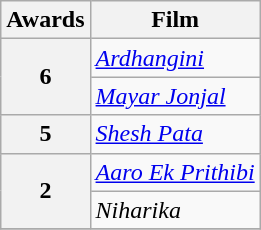<table class="wikitable" style="display:inline-table;">
<tr>
<th>Awards</th>
<th>Film</th>
</tr>
<tr>
<th rowspan="2">6</th>
<td><em><a href='#'>Ardhangini</a></em></td>
</tr>
<tr>
<td><em><a href='#'>Mayar Jonjal</a></em></td>
</tr>
<tr>
<th rowspan="1">5</th>
<td><em><a href='#'>Shesh Pata</a></em></td>
</tr>
<tr>
<th rowspan="2">2</th>
<td><em><a href='#'>Aaro Ek Prithibi</a></em></td>
</tr>
<tr>
<td><em>Niharika</em></td>
</tr>
<tr>
</tr>
</table>
